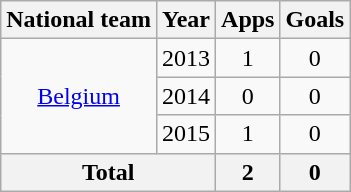<table class="wikitable" style="text-align:center">
<tr>
<th>National team</th>
<th>Year</th>
<th>Apps</th>
<th>Goals</th>
</tr>
<tr>
<td rowspan="3"><a href='#'>Belgium</a></td>
<td>2013</td>
<td>1</td>
<td>0</td>
</tr>
<tr>
<td>2014</td>
<td>0</td>
<td>0</td>
</tr>
<tr>
<td>2015</td>
<td>1</td>
<td>0</td>
</tr>
<tr>
<th colspan="2">Total</th>
<th>2</th>
<th>0</th>
</tr>
</table>
